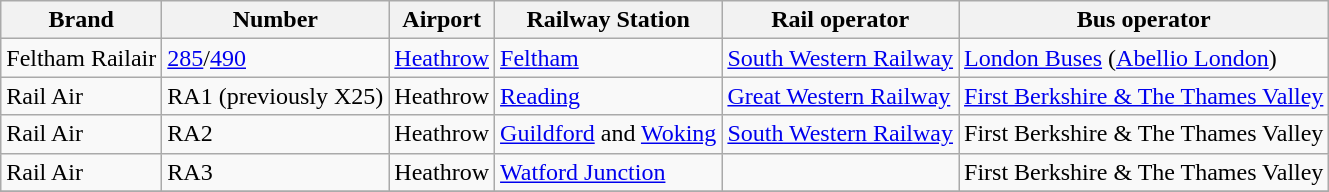<table class="wikitable">
<tr>
<th>Brand</th>
<th>Number</th>
<th>Airport</th>
<th>Railway Station</th>
<th>Rail operator</th>
<th>Bus operator</th>
</tr>
<tr --->
<td>Feltham Railair</td>
<td><a href='#'>285</a>/<a href='#'>490</a></td>
<td><a href='#'>Heathrow</a></td>
<td><a href='#'>Feltham</a></td>
<td><a href='#'>South Western Railway</a></td>
<td><a href='#'>London Buses</a> (<a href='#'>Abellio London</a>)</td>
</tr>
<tr --->
<td>Rail Air</td>
<td>RA1 (previously X25)</td>
<td>Heathrow</td>
<td><a href='#'>Reading</a></td>
<td><a href='#'>Great Western Railway</a></td>
<td><a href='#'>First Berkshire & The Thames Valley</a></td>
</tr>
<tr --->
<td>Rail Air</td>
<td>RA2</td>
<td>Heathrow</td>
<td><a href='#'>Guildford</a> and <a href='#'>Woking</a></td>
<td><a href='#'>South Western Railway</a></td>
<td>First Berkshire & The Thames Valley</td>
</tr>
<tr>
<td>Rail Air</td>
<td>RA3</td>
<td>Heathrow</td>
<td><a href='#'>Watford Junction</a></td>
<td></td>
<td>First Berkshire & The Thames Valley</td>
</tr>
<tr --->
</tr>
</table>
